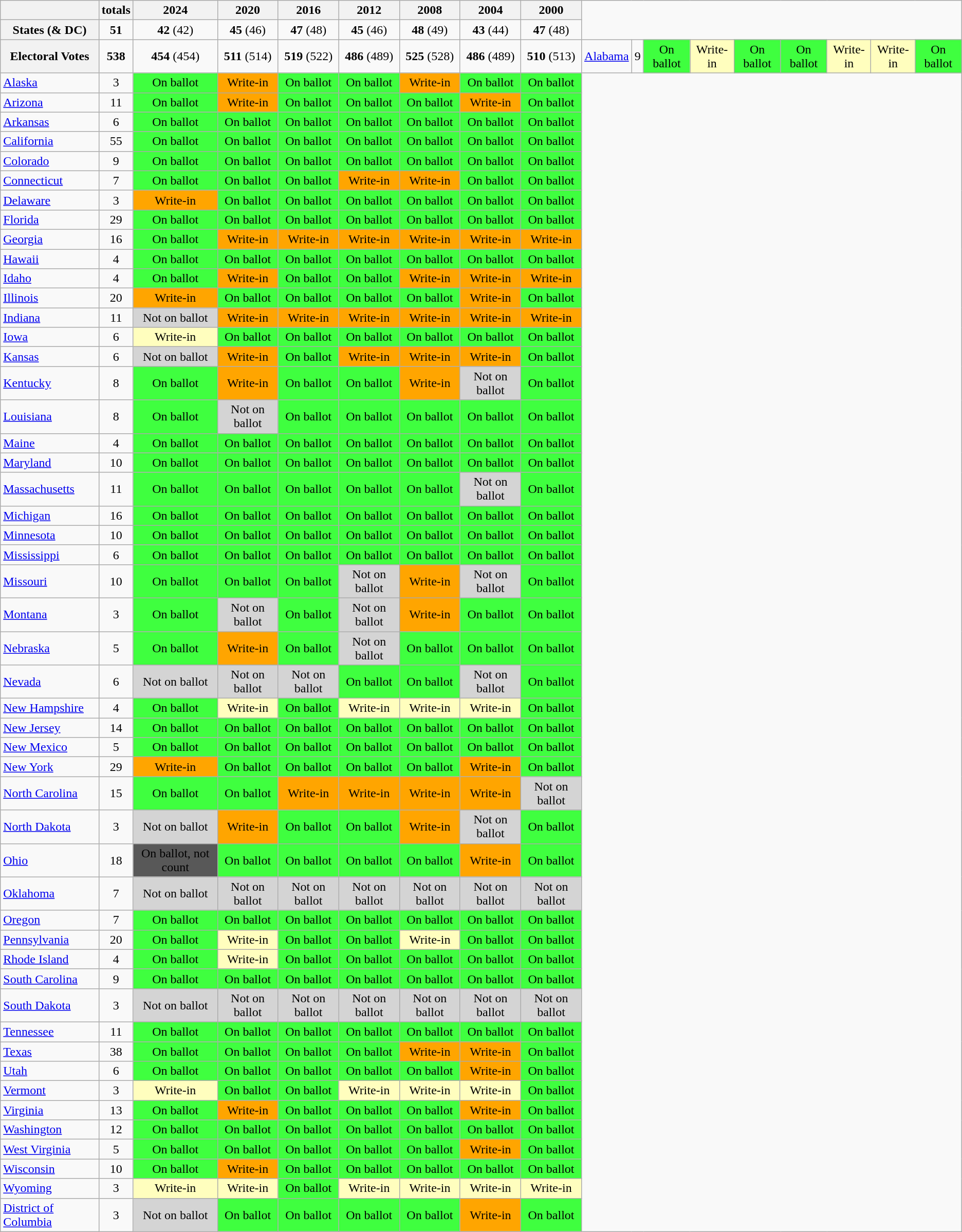<table class=wikitable>
<tr>
<th> </th>
<th style="text-align:center;">totals</th>
<th style="text-align:center;">2024</th>
<th style="text-align:center;">2020</th>
<th style="text-align:center;">2016</th>
<th style="text-align:center;">2012</th>
<th style="text-align:center;">2008</th>
<th style="text-align:center;">2004</th>
<th style="text-align:center;">2000</th>
</tr>
<tr>
<th>States (& DC)</th>
<td align=center><strong>51</strong></td>
<td align=center><strong>42</strong> (42)</td>
<td align=center><strong>45</strong> (46)</td>
<td align=center><strong>47</strong> (48)</td>
<td align=center><strong>45</strong> (46)</td>
<td align=center><strong>48</strong> (49)</td>
<td align=center><strong>43</strong> (44)</td>
<td align=center><strong>47</strong> (48)</td>
</tr>
<tr>
<th>Electoral Votes</th>
<td align=center><strong>538</strong></td>
<td align=center><strong>454</strong> (454)</td>
<td align=center><strong>511</strong> (514)</td>
<td align=center><strong>519</strong> (522)</td>
<td align=center><strong>486</strong> (489)</td>
<td align=center><strong>525</strong> (528)</td>
<td align=center><strong>486</strong> (489)</td>
<td align=center><strong>510</strong> (513)<br></td>
<td><a href='#'>Alabama</a></td>
<td align=center>9</td>
<td style="text-align:center; background:#3fff3f;">On ballot</td>
<td style="text-align:center; background:#fffebe;">Write-in</td>
<td style="text-align:center; background:#3fff3f;">On ballot</td>
<td style="text-align:center; background:#3fff3f;">On ballot</td>
<td style="text-align:center; background:#fffebe;">Write-in</td>
<td style="text-align:center; background:#fffebe;">Write-in</td>
<td style="text-align:center; background:#3fff3f;">On ballot</td>
</tr>
<tr>
<td><a href='#'>Alaska</a></td>
<td align=center>3</td>
<td style="text-align:center; background:#3fff3f;">On ballot</td>
<td style="text-align:center; background:#FFA500;">Write-in</td>
<td style="text-align:center; background:#3fff3f;">On ballot</td>
<td style="text-align:center; background:#3fff3f;">On ballot</td>
<td style="text-align:center; background:#FFA500;">Write-in</td>
<td style="text-align:center; background:#3fff3f;">On ballot</td>
<td style="text-align:center; background:#3fff3f;">On ballot</td>
</tr>
<tr>
<td><a href='#'>Arizona</a></td>
<td align=center>11</td>
<td style="text-align:center; background:#3fff3f;">On ballot</td>
<td style="text-align:center; background:#FFA500;">Write-in</td>
<td style="text-align:center; background:#3fff3f;">On ballot</td>
<td style="text-align:center; background:#3fff3f;">On ballot</td>
<td style="text-align:center; background:#3fff3f;">On ballot</td>
<td style="text-align:center; background:#FFA500;">Write-in</td>
<td style="text-align:center; background:#3fff3f;">On ballot</td>
</tr>
<tr>
<td><a href='#'>Arkansas</a></td>
<td align=center>6</td>
<td style="text-align:center; background:#3fff3f;">On ballot</td>
<td style="text-align:center; background:#3fff3f;">On ballot</td>
<td style="text-align:center; background:#3fff3f;">On ballot</td>
<td style="text-align:center; background:#3fff3f;">On ballot</td>
<td style="text-align:center; background:#3fff3f;">On ballot</td>
<td style="text-align:center; background:#3fff3f;">On ballot</td>
<td style="text-align:center; background:#3fff3f;">On ballot</td>
</tr>
<tr>
<td><a href='#'>California</a></td>
<td align=center>55</td>
<td style="text-align:center; background:#3fff3f;">On ballot</td>
<td style="text-align:center; background:#3fff3f;">On ballot</td>
<td style="text-align:center; background:#3fff3f;">On ballot</td>
<td style="text-align:center; background:#3fff3f;">On ballot</td>
<td style="text-align:center; background:#3fff3f;">On ballot</td>
<td style="text-align:center; background:#3fff3f;">On ballot</td>
<td style="text-align:center; background:#3fff3f;">On ballot</td>
</tr>
<tr>
<td><a href='#'>Colorado</a></td>
<td align=center>9</td>
<td style="text-align:center; background:#3fff3f;">On ballot</td>
<td style="text-align:center; background:#3fff3f;">On ballot</td>
<td style="text-align:center; background:#3fff3f;">On ballot</td>
<td style="text-align:center; background:#3fff3f;">On ballot</td>
<td style="text-align:center; background:#3fff3f;">On ballot</td>
<td style="text-align:center; background:#3fff3f;">On ballot</td>
<td style="text-align:center; background:#3fff3f;">On ballot</td>
</tr>
<tr>
<td><a href='#'>Connecticut</a></td>
<td align=center>7</td>
<td style="text-align:center; background:#3fff3f;">On ballot</td>
<td style="text-align:center; background:#3fff3f;">On ballot</td>
<td style="text-align:center; background:#3fff3f;">On ballot</td>
<td style="text-align:center; background:#FFA500;">Write-in</td>
<td style="text-align:center; background:#FFA500;">Write-in</td>
<td style="text-align:center; background:#3fff3f;">On ballot</td>
<td style="text-align:center; background:#3fff3f;">On ballot</td>
</tr>
<tr>
<td><a href='#'>Delaware</a></td>
<td align=center>3</td>
<td style="text-align:center; background:#FFA500;">Write-in</td>
<td style="text-align:center; background:#3fff3f;">On ballot</td>
<td style="text-align:center; background:#3fff3f;">On ballot</td>
<td style="text-align:center; background:#3fff3f;">On ballot</td>
<td style="text-align:center; background:#3fff3f;">On ballot</td>
<td style="text-align:center; background:#3fff3f;">On ballot</td>
<td style="text-align:center; background:#3fff3f;">On ballot</td>
</tr>
<tr>
<td><a href='#'>Florida</a></td>
<td align=center>29</td>
<td style="text-align:center; background:#3fff3f;">On ballot</td>
<td style="text-align:center; background:#3fff3f;">On ballot</td>
<td style="text-align:center; background:#3fff3f;">On ballot</td>
<td style="text-align:center; background:#3fff3f;">On ballot</td>
<td style="text-align:center; background:#3fff3f;">On ballot</td>
<td style="text-align:center; background:#3fff3f;">On ballot</td>
<td style="text-align:center; background:#3fff3f;">On ballot</td>
</tr>
<tr>
<td><a href='#'>Georgia</a></td>
<td align=center>16</td>
<td style="text-align:center; background:#3fff3f;">On ballot</td>
<td style="text-align:center; background:#FFA500;">Write-in</td>
<td style="text-align:center; background:#FFA500;">Write-in</td>
<td style="text-align:center; background:#FFA500;">Write-in</td>
<td style="text-align:center; background:#FFA500;">Write-in</td>
<td style="text-align:center; background:#FFA500;">Write-in</td>
<td style="text-align:center; background:#FFA500;">Write-in</td>
</tr>
<tr>
<td><a href='#'>Hawaii</a></td>
<td align=center>4</td>
<td style="text-align:center; background:#3fff3f;">On ballot</td>
<td style="text-align:center; background:#3fff3f;">On ballot</td>
<td style="text-align:center; background:#3fff3f;">On ballot</td>
<td style="text-align:center; background:#3fff3f;">On ballot</td>
<td style="text-align:center; background:#3fff3f;">On ballot</td>
<td style="text-align:center; background:#3fff3f;">On ballot</td>
<td style="text-align:center; background:#3fff3f;">On ballot</td>
</tr>
<tr>
<td><a href='#'>Idaho</a></td>
<td align=center>4</td>
<td style="text-align:center; background:#3fff3f;">On ballot</td>
<td style="text-align:center; background:#FFA500;">Write-in</td>
<td style="text-align:center; background:#3fff3f;">On ballot</td>
<td style="text-align:center; background:#3fff3f;">On ballot</td>
<td style="text-align:center; background:#FFA500;">Write-in</td>
<td style="text-align:center; background:#FFA500;">Write-in</td>
<td style="text-align:center; background:#FFA500;">Write-in</td>
</tr>
<tr>
<td><a href='#'>Illinois</a></td>
<td align=center>20</td>
<td style="text-align:center; background:#FFA500;">Write-in</td>
<td style="text-align:center; background:#3fff3f;">On ballot</td>
<td style="text-align:center; background:#3fff3f;">On ballot</td>
<td style="text-align:center; background:#3fff3f;">On ballot</td>
<td style="text-align:center; background:#3fff3f;">On ballot</td>
<td style="text-align:center; background:#FFA500;">Write-in</td>
<td style="text-align:center; background:#3fff3f;">On ballot</td>
</tr>
<tr>
<td><a href='#'>Indiana</a></td>
<td align=center>11</td>
<td style="text-align:center; background:#d4d4d4;">Not on ballot</td>
<td style="text-align:center; background:#FFA500;">Write-in</td>
<td style="text-align:center; background:#FFA500;">Write-in</td>
<td style="text-align:center; background:#FFA500;">Write-in</td>
<td style="text-align:center; background:#FFA500;">Write-in</td>
<td style="text-align:center; background:#FFA500;">Write-in</td>
<td style="text-align:center; background:#FFA500;">Write-in</td>
</tr>
<tr>
<td><a href='#'>Iowa</a></td>
<td align=center>6</td>
<td style="text-align:center; background:#fffebe;">Write-in</td>
<td style="text-align:center; background:#3fff3f;">On ballot</td>
<td style="text-align:center; background:#3fff3f;">On ballot</td>
<td style="text-align:center; background:#3fff3f;">On ballot</td>
<td style="text-align:center; background:#3fff3f;">On ballot</td>
<td style="text-align:center; background:#3fff3f;">On ballot</td>
<td style="text-align:center; background:#3fff3f;">On ballot</td>
</tr>
<tr>
<td><a href='#'>Kansas</a></td>
<td align=center>6</td>
<td style="text-align:center; background:#d4d4d4;">Not on ballot</td>
<td style="text-align:center; background:#FFA500;">Write-in</td>
<td style="text-align:center; background:#3fff3f;">On ballot</td>
<td style="text-align:center; background:#FFA500;">Write-in</td>
<td style="text-align:center; background:#FFA500;">Write-in</td>
<td style="text-align:center; background:#FFA500;">Write-in</td>
<td style="text-align:center; background:#3fff3f;">On ballot</td>
</tr>
<tr>
<td><a href='#'>Kentucky</a></td>
<td align=center>8</td>
<td style="text-align:center; background:#3fff3f;">On ballot</td>
<td style="text-align:center; background:#FFA500;">Write-in</td>
<td style="text-align:center; background:#3fff3f;">On ballot</td>
<td style="text-align:center; background:#3fff3f;">On ballot</td>
<td style="text-align:center; background:#FFA500;">Write-in</td>
<td style="text-align:center; background:#d4d4d4;">Not on ballot</td>
<td style="text-align:center; background:#3fff3f;">On ballot</td>
</tr>
<tr>
<td><a href='#'>Louisiana</a></td>
<td align=center>8</td>
<td style="text-align:center; background:#3fff3f;">On ballot</td>
<td style="text-align:center; background:#d4d4d4;">Not on ballot</td>
<td style="text-align:center; background:#3fff3f;">On ballot</td>
<td style="text-align:center; background:#3fff3f;">On ballot</td>
<td style="text-align:center; background:#3fff3f;">On ballot</td>
<td style="text-align:center; background:#3fff3f;">On ballot</td>
<td style="text-align:center; background:#3fff3f;">On ballot</td>
</tr>
<tr>
<td><a href='#'>Maine</a></td>
<td align=center>4</td>
<td style="text-align:center; background:#3fff3f;">On ballot</td>
<td style="text-align:center; background:#3fff3f;">On ballot</td>
<td style="text-align:center; background:#3fff3f;">On ballot</td>
<td style="text-align:center; background:#3fff3f;">On ballot</td>
<td style="text-align:center; background:#3fff3f;">On ballot</td>
<td style="text-align:center; background:#3fff3f;">On ballot</td>
<td style="text-align:center; background:#3fff3f;">On ballot</td>
</tr>
<tr>
<td><a href='#'>Maryland</a></td>
<td align=center>10</td>
<td style="text-align:center; background:#3fff3f;">On ballot</td>
<td style="text-align:center; background:#3fff3f;">On ballot</td>
<td style="text-align:center; background:#3fff3f;">On ballot</td>
<td style="text-align:center; background:#3fff3f;">On ballot</td>
<td style="text-align:center; background:#3fff3f;">On ballot</td>
<td style="text-align:center; background:#3fff3f;">On ballot</td>
<td style="text-align:center; background:#3fff3f;">On ballot</td>
</tr>
<tr>
<td><a href='#'>Massachusetts</a></td>
<td align=center>11</td>
<td style="text-align:center; background:#3fff3f;">On ballot</td>
<td style="text-align:center; background:#3fff3f;">On ballot</td>
<td style="text-align:center; background:#3fff3f;">On ballot</td>
<td style="text-align:center; background:#3fff3f;">On ballot</td>
<td style="text-align:center; background:#3fff3f;">On ballot</td>
<td style="text-align:center; background:#d4d4d4;">Not on ballot</td>
<td style="text-align:center; background:#3fff3f;">On ballot</td>
</tr>
<tr>
<td><a href='#'>Michigan</a></td>
<td align=center>16</td>
<td style="text-align:center; background:#3fff3f;">On ballot</td>
<td style="text-align:center; background:#3fff3f;">On ballot</td>
<td style="text-align:center; background:#3fff3f;">On ballot</td>
<td style="text-align:center; background:#3fff3f;">On ballot</td>
<td style="text-align:center; background:#3fff3f;">On ballot</td>
<td style="text-align:center; background:#3fff3f;">On ballot</td>
<td style="text-align:center; background:#3fff3f;">On ballot</td>
</tr>
<tr>
<td><a href='#'>Minnesota</a></td>
<td align=center>10</td>
<td style="text-align:center; background:#3fff3f;">On ballot</td>
<td style="text-align:center; background:#3fff3f;">On ballot</td>
<td style="text-align:center; background:#3fff3f;">On ballot</td>
<td style="text-align:center; background:#3fff3f;">On ballot</td>
<td style="text-align:center; background:#3fff3f;">On ballot</td>
<td style="text-align:center; background:#3fff3f;">On ballot</td>
<td style="text-align:center; background:#3fff3f;">On ballot</td>
</tr>
<tr>
<td><a href='#'>Mississippi</a></td>
<td align=center>6</td>
<td style="text-align:center; background:#3fff3f;">On ballot</td>
<td style="text-align:center; background:#3fff3f;">On ballot</td>
<td style="text-align:center; background:#3fff3f;">On ballot</td>
<td style="text-align:center; background:#3fff3f;">On ballot</td>
<td style="text-align:center; background:#3fff3f;">On ballot</td>
<td style="text-align:center; background:#3fff3f;">On ballot</td>
<td style="text-align:center; background:#3fff3f;">On ballot</td>
</tr>
<tr>
<td><a href='#'>Missouri</a></td>
<td align=center>10</td>
<td style="text-align:center; background:#3fff3f;">On ballot</td>
<td style="text-align:center; background:#3fff3f;">On ballot</td>
<td style="text-align:center; background:#3fff3f;">On ballot</td>
<td style="text-align:center; background:#d4d4d4;">Not on ballot</td>
<td style="text-align:center; background:#FFA500;">Write-in</td>
<td style="text-align:center; background:#d4d4d4;">Not on ballot</td>
<td style="text-align:center; background:#3fff3f;">On ballot</td>
</tr>
<tr>
<td><a href='#'>Montana</a></td>
<td align=center>3</td>
<td style="text-align:center; background:#3fff3f;">On ballot</td>
<td style="text-align:center; background:#d4d4d4;">Not on ballot</td>
<td style="text-align:center; background:#3fff3f;">On ballot</td>
<td style="text-align:center; background:#d4d4d4;">Not on ballot</td>
<td style="text-align:center; background:#FFA500;">Write-in</td>
<td style="text-align:center; background:#3fff3f;">On ballot</td>
<td style="text-align:center; background:#3fff3f;">On ballot</td>
</tr>
<tr>
<td><a href='#'>Nebraska</a></td>
<td align=center>5</td>
<td style="text-align:center; background:#3fff3f;">On ballot</td>
<td style="text-align:center; background:#FFA500;">Write-in</td>
<td style="text-align:center; background:#3fff3f;">On ballot</td>
<td style="text-align:center; background:#d4d4d4;">Not on ballot</td>
<td style="text-align:center; background:#3fff3f;">On ballot</td>
<td style="text-align:center; background:#3fff3f;">On ballot</td>
<td style="text-align:center; background:#3fff3f;">On ballot</td>
</tr>
<tr>
<td><a href='#'>Nevada</a></td>
<td align=center>6</td>
<td style="text-align:center; background:#d4d4d4;">Not on ballot</td>
<td style="text-align:center; background:#d4d4d4;">Not on ballot</td>
<td style="text-align:center; background:#d4d4d4;">Not on ballot</td>
<td style="text-align:center; background:#3fff3f;">On ballot</td>
<td style="text-align:center; background:#3fff3f;">On ballot</td>
<td style="text-align:center; background:#d4d4d4;">Not on ballot</td>
<td style="text-align:center; background:#3fff3f;">On ballot</td>
</tr>
<tr>
<td><a href='#'>New Hampshire</a></td>
<td align=center>4</td>
<td style="text-align:center; background:#3fff3f;">On ballot</td>
<td style="text-align:center; background:#fffebe;">Write-in</td>
<td style="text-align:center; background:#3fff3f;">On ballot</td>
<td style="text-align:center; background:#fffebe;">Write-in</td>
<td style="text-align:center; background:#fffebe;">Write-in</td>
<td style="text-align:center; background:#fffebe;">Write-in</td>
<td style="text-align:center; background:#3fff3f;">On ballot</td>
</tr>
<tr>
<td><a href='#'>New Jersey</a></td>
<td align=center>14</td>
<td style="text-align:center; background:#3fff3f;">On ballot</td>
<td style="text-align:center; background:#3fff3f;">On ballot</td>
<td style="text-align:center; background:#3fff3f;">On ballot</td>
<td style="text-align:center; background:#3fff3f;">On ballot</td>
<td style="text-align:center; background:#3fff3f;">On ballot</td>
<td style="text-align:center; background:#3fff3f;">On ballot</td>
<td style="text-align:center; background:#3fff3f;">On ballot</td>
</tr>
<tr>
<td><a href='#'>New Mexico</a></td>
<td align=center>5</td>
<td style="text-align:center; background:#3fff3f;">On ballot</td>
<td style="text-align:center; background:#3fff3f;">On ballot</td>
<td style="text-align:center; background:#3fff3f;">On ballot</td>
<td style="text-align:center; background:#3fff3f;">On ballot</td>
<td style="text-align:center; background:#3fff3f;">On ballot</td>
<td style="text-align:center; background:#3fff3f;">On ballot</td>
<td style="text-align:center; background:#3fff3f;">On ballot</td>
</tr>
<tr>
<td><a href='#'>New York</a></td>
<td align=center>29</td>
<td style="text-align:center; background:#FFA500;">Write-in</td>
<td style="text-align:center; background:#3fff3f;">On ballot</td>
<td style="text-align:center; background:#3fff3f;">On ballot</td>
<td style="text-align:center; background:#3fff3f;">On ballot</td>
<td style="text-align:center; background:#3fff3f;">On ballot</td>
<td style="text-align:center; background:#FFA500;">Write-in</td>
<td style="text-align:center; background:#3fff3f;">On ballot</td>
</tr>
<tr>
<td><a href='#'>North Carolina</a></td>
<td align=center>15</td>
<td style="text-align:center; background:#3fff3f;">On ballot</td>
<td style="text-align:center; background:#3fff3f;">On ballot</td>
<td style="text-align:center; background:#FFA500;">Write-in</td>
<td style="text-align:center; background:#FFA500;">Write-in</td>
<td style="text-align:center; background:#FFA500;">Write-in</td>
<td style="text-align:center; background:#FFA500;">Write-in</td>
<td style="text-align:center; background:#d4d4d4;">Not on ballot</td>
</tr>
<tr>
<td><a href='#'>North Dakota</a></td>
<td align=center>3</td>
<td style="text-align:center; background:#d4d4d4;">Not on ballot</td>
<td style="text-align:center; background:#FFA500;">Write-in</td>
<td style="text-align:center; background:#3fff3f;">On ballot</td>
<td style="text-align:center; background:#3fff3f;">On ballot</td>
<td style="text-align:center; background:#FFA500;">Write-in</td>
<td style="text-align:center; background:#d4d4d4;">Not on ballot</td>
<td style="text-align:center; background:#3fff3f;">On ballot</td>
</tr>
<tr>
<td><a href='#'>Ohio</a></td>
<td align=center>18</td>
<td style="text-align:center; background:#585858;">On ballot, not count</td>
<td style="text-align:center; background:#3fff3f;">On ballot</td>
<td style="text-align:center; background:#3fff3f;">On ballot</td>
<td style="text-align:center; background:#3fff3f;">On ballot</td>
<td style="text-align:center; background:#3fff3f;">On ballot</td>
<td style="text-align:center; background:#FFA500;">Write-in</td>
<td style="text-align:center; background:#3fff3f;">On ballot</td>
</tr>
<tr>
<td><a href='#'>Oklahoma</a></td>
<td align=center>7</td>
<td style="text-align:center; background:#d4d4d4;">Not on ballot</td>
<td style="text-align:center; background:#d4d4d4;">Not on ballot</td>
<td style="text-align:center; background:#d4d4d4;">Not on ballot</td>
<td style="text-align:center; background:#d4d4d4;">Not on ballot</td>
<td style="text-align:center; background:#d4d4d4;">Not on ballot</td>
<td style="text-align:center; background:#d4d4d4;">Not on ballot</td>
<td style="text-align:center; background:#d4d4d4;">Not on ballot</td>
</tr>
<tr>
<td><a href='#'>Oregon</a></td>
<td align=center>7</td>
<td style="text-align:center; background:#3fff3f;">On ballot</td>
<td style="text-align:center; background:#3fff3f;">On ballot</td>
<td style="text-align:center; background:#3fff3f;">On ballot</td>
<td style="text-align:center; background:#3fff3f;">On ballot</td>
<td style="text-align:center; background:#3fff3f;">On ballot</td>
<td style="text-align:center; background:#3fff3f;">On ballot</td>
<td style="text-align:center; background:#3fff3f;">On ballot</td>
</tr>
<tr>
<td><a href='#'>Pennsylvania</a></td>
<td align=center>20</td>
<td style="text-align:center; background:#3fff3f;">On ballot</td>
<td style="text-align:center; background:#fffebe;">Write-in</td>
<td style="text-align:center; background:#3fff3f;">On ballot</td>
<td style="text-align:center; background:#3fff3f;">On ballot</td>
<td style="text-align:center; background:#fffebe;">Write-in</td>
<td style="text-align:center; background:#3fff3f;">On ballot</td>
<td style="text-align:center; background:#3fff3f;">On ballot</td>
</tr>
<tr>
<td><a href='#'>Rhode Island</a></td>
<td align=center>4</td>
<td style="text-align:center; background:#3fff3f;">On ballot</td>
<td style="text-align:center; background:#fffebe;">Write-in</td>
<td style="text-align:center; background:#3fff3f;">On ballot</td>
<td style="text-align:center; background:#3fff3f;">On ballot</td>
<td style="text-align:center; background:#3fff3f;">On ballot</td>
<td style="text-align:center; background:#3fff3f;">On ballot</td>
<td style="text-align:center; background:#3fff3f;">On ballot</td>
</tr>
<tr>
<td><a href='#'>South Carolina</a></td>
<td align=center>9</td>
<td style="text-align:center; background:#3fff3f;">On ballot</td>
<td style="text-align:center; background:#3fff3f;">On ballot</td>
<td style="text-align:center; background:#3fff3f;">On ballot</td>
<td style="text-align:center; background:#3fff3f;">On ballot</td>
<td style="text-align:center; background:#3fff3f;">On ballot</td>
<td style="text-align:center; background:#3fff3f;">On ballot</td>
<td style="text-align:center; background:#3fff3f;">On ballot</td>
</tr>
<tr>
<td><a href='#'>South Dakota</a></td>
<td align=center>3</td>
<td style="text-align:center; background:#d4d4d4;">Not on ballot</td>
<td style="text-align:center; background:#d4d4d4;">Not on ballot</td>
<td style="text-align:center; background:#d4d4d4;">Not on ballot</td>
<td style="text-align:center; background:#d4d4d4;">Not on ballot</td>
<td style="text-align:center; background:#d4d4d4;">Not on ballot</td>
<td style="text-align:center; background:#d4d4d4;">Not on ballot</td>
<td style="text-align:center; background:#d4d4d4;">Not on ballot</td>
</tr>
<tr>
<td><a href='#'>Tennessee</a></td>
<td align=center>11</td>
<td style="text-align:center; background:#3fff3f;">On ballot</td>
<td style="text-align:center; background:#3fff3f;">On ballot</td>
<td style="text-align:center; background:#3fff3f;">On ballot</td>
<td style="text-align:center; background:#3fff3f;">On ballot</td>
<td style="text-align:center; background:#3fff3f;">On ballot</td>
<td style="text-align:center; background:#3fff3f;">On ballot</td>
<td style="text-align:center; background:#3fff3f;">On ballot</td>
</tr>
<tr>
<td><a href='#'>Texas</a></td>
<td align=center>38</td>
<td style="text-align:center; background:#3fff3f;">On ballot</td>
<td style="text-align:center; background:#3fff3f;">On ballot</td>
<td style="text-align:center; background:#3fff3f;">On ballot</td>
<td style="text-align:center; background:#3fff3f;">On ballot</td>
<td style="text-align:center; background:#FFA500;">Write-in</td>
<td style="text-align:center; background:#FFA500;">Write-in</td>
<td style="text-align:center; background:#3fff3f;">On ballot</td>
</tr>
<tr>
<td><a href='#'>Utah</a></td>
<td align=center>6</td>
<td style="text-align:center; background:#3fff3f;">On ballot</td>
<td style="text-align:center; background:#3fff3f;">On ballot</td>
<td style="text-align:center; background:#3fff3f;">On ballot</td>
<td style="text-align:center; background:#3fff3f;">On ballot</td>
<td style="text-align:center; background:#3fff3f;">On ballot</td>
<td style="text-align:center; background:#FFA500;">Write-in</td>
<td style="text-align:center; background:#3fff3f;">On ballot</td>
</tr>
<tr>
<td><a href='#'>Vermont</a></td>
<td align=center>3</td>
<td style="text-align:center; background:#fffebe;">Write-in</td>
<td style="text-align:center; background:#3fff3f;">On ballot</td>
<td style="text-align:center; background:#3fff3f;">On ballot</td>
<td style="text-align:center; background:#fffebe;">Write-in</td>
<td style="text-align:center; background:#fffebe;">Write-in</td>
<td style="text-align:center; background:#fffebe;">Write-in</td>
<td style="text-align:center; background:#3fff3f;">On ballot</td>
</tr>
<tr>
<td><a href='#'>Virginia</a></td>
<td align=center>13</td>
<td style="text-align:center; background:#3fff3f;">On ballot</td>
<td style="text-align:center; background:#FFA500;">Write-in</td>
<td style="text-align:center; background:#3fff3f;">On ballot</td>
<td style="text-align:center; background:#3fff3f;">On ballot</td>
<td style="text-align:center; background:#3fff3f;">On ballot</td>
<td style="text-align:center; background:#FFA500;">Write-in</td>
<td style="text-align:center; background:#3fff3f;">On ballot</td>
</tr>
<tr>
<td><a href='#'>Washington</a></td>
<td align=center>12</td>
<td style="text-align:center; background:#3fff3f;">On ballot</td>
<td style="text-align:center; background:#3fff3f;">On ballot</td>
<td style="text-align:center; background:#3fff3f;">On ballot</td>
<td style="text-align:center; background:#3fff3f;">On ballot</td>
<td style="text-align:center; background:#3fff3f;">On ballot</td>
<td style="text-align:center; background:#3fff3f;">On ballot</td>
<td style="text-align:center; background:#3fff3f;">On ballot</td>
</tr>
<tr>
<td><a href='#'>West Virginia</a></td>
<td align=center>5</td>
<td style="text-align:center; background:#3fff3f;">On ballot</td>
<td style="text-align:center; background:#3fff3f;">On ballot</td>
<td style="text-align:center; background:#3fff3f;">On ballot</td>
<td style="text-align:center; background:#3fff3f;">On ballot</td>
<td style="text-align:center; background:#3fff3f;">On ballot</td>
<td style="text-align:center; background:#FFA500;">Write-in</td>
<td style="text-align:center; background:#3fff3f;">On ballot</td>
</tr>
<tr>
<td><a href='#'>Wisconsin</a></td>
<td align=center>10</td>
<td style="text-align:center; background:#3fff3f;">On ballot</td>
<td style="text-align:center; background:#FFA500;">Write-in</td>
<td style="text-align:center; background:#3fff3f;">On ballot</td>
<td style="text-align:center; background:#3fff3f;">On ballot</td>
<td style="text-align:center; background:#3fff3f;">On ballot</td>
<td style="text-align:center; background:#3fff3f;">On ballot</td>
<td style="text-align:center; background:#3fff3f;">On ballot</td>
</tr>
<tr>
<td><a href='#'>Wyoming</a></td>
<td align=center>3</td>
<td style="text-align:center; background:#fffebe;">Write-in</td>
<td style="text-align:center; background:#fffebe;">Write-in</td>
<td style="text-align:center; background:#3fff3f;">On ballot</td>
<td style="text-align:center; background:#fffebe;">Write-in</td>
<td style="text-align:center; background:#fffebe;">Write-in</td>
<td style="text-align:center; background:#fffebe;">Write-in</td>
<td style="text-align:center; background:#fffebe;">Write-in</td>
</tr>
<tr>
<td><a href='#'>District of Columbia</a></td>
<td align=center>3</td>
<td style="text-align:center; background:#d4d4d4;">Not on ballot</td>
<td style="text-align:center; background:#3fff3f;">On ballot</td>
<td style="text-align:center; background:#3fff3f;">On ballot</td>
<td style="text-align:center; background:#3fff3f;">On ballot</td>
<td style="text-align:center; background:#3fff3f;">On ballot</td>
<td style="text-align:center; background:#FFA500;">Write-in</td>
<td style="text-align:center; background:#3fff3f;">On ballot</td>
</tr>
</table>
